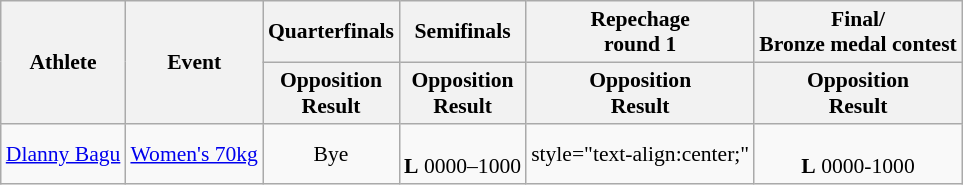<table class=wikitable style="font-size:90%">
<tr>
<th rowspan="2">Athlete</th>
<th rowspan="2">Event</th>
<th>Quarterfinals</th>
<th>Semifinals</th>
<th>Repechage <br>round 1</th>
<th>Final/<br>Bronze medal contest</th>
</tr>
<tr>
<th>Opposition<br>Result</th>
<th>Opposition<br>Result</th>
<th>Opposition<br>Result</th>
<th>Opposition<br>Result</th>
</tr>
<tr>
<td><a href='#'>Dlanny Bagu</a></td>
<td style="text-align:center;"><a href='#'>Women's 70kg</a></td>
<td style="text-align:center;">Bye</td>
<td style="text-align:center;"><br> <strong>L</strong> 0000–1000</td>
<td>style="text-align:center;" </td>
<td style="text-align:center;"><br> <strong>L</strong> 0000-1000</td>
</tr>
</table>
